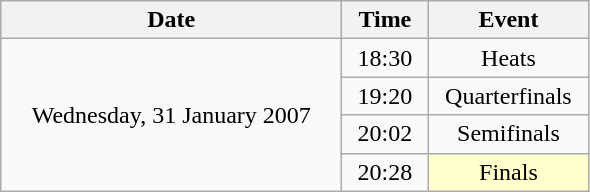<table class = "wikitable" style="text-align:center;">
<tr>
<th width=220>Date</th>
<th width=50>Time</th>
<th width=100>Event</th>
</tr>
<tr>
<td rowspan=4>Wednesday, 31 January 2007</td>
<td>18:30</td>
<td>Heats</td>
</tr>
<tr>
<td>19:20</td>
<td>Quarterfinals</td>
</tr>
<tr>
<td>20:02</td>
<td>Semifinals</td>
</tr>
<tr>
<td>20:28</td>
<td bgcolor=ffffcc>Finals</td>
</tr>
</table>
